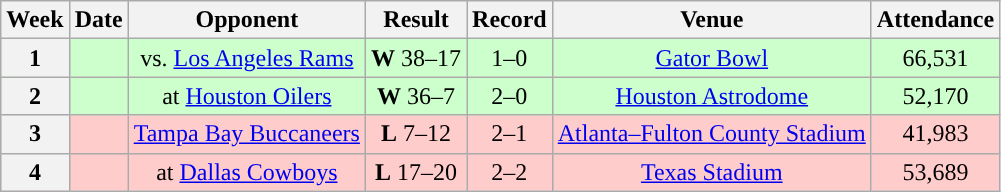<table class="wikitable" style="text-align:center">
<tr>
<th>Week</th>
<th>Date</th>
<th>Opponent</th>
<th>Result</th>
<th>Record</th>
<th>Venue</th>
<th>Attendance</th>
</tr>
<tr style="background:#cfc">
<th>1</th>
<td></td>
<td>vs. <a href='#'>Los Angeles Rams</a></td>
<td><strong>W</strong> 38–17</td>
<td>1–0</td>
<td><a href='#'>Gator Bowl</a></td>
<td>66,531</td>
</tr>
<tr style="background:#cfc">
<th>2</th>
<td></td>
<td>at <a href='#'>Houston Oilers</a></td>
<td><strong>W</strong> 36–7</td>
<td>2–0</td>
<td><a href='#'>Houston Astrodome</a></td>
<td>52,170</td>
</tr>
<tr style="background:#fcc">
<th>3</th>
<td></td>
<td><a href='#'>Tampa Bay Buccaneers</a></td>
<td><strong>L</strong> 7–12</td>
<td>2–1</td>
<td><a href='#'>Atlanta–Fulton County Stadium</a></td>
<td>41,983</td>
</tr>
<tr style="background:#fcc">
<th>4</th>
<td></td>
<td>at <a href='#'>Dallas Cowboys</a></td>
<td><strong>L</strong> 17–20 </td>
<td>2–2</td>
<td><a href='#'>Texas Stadium</a></td>
<td>53,689</td>
</tr>
</table>
